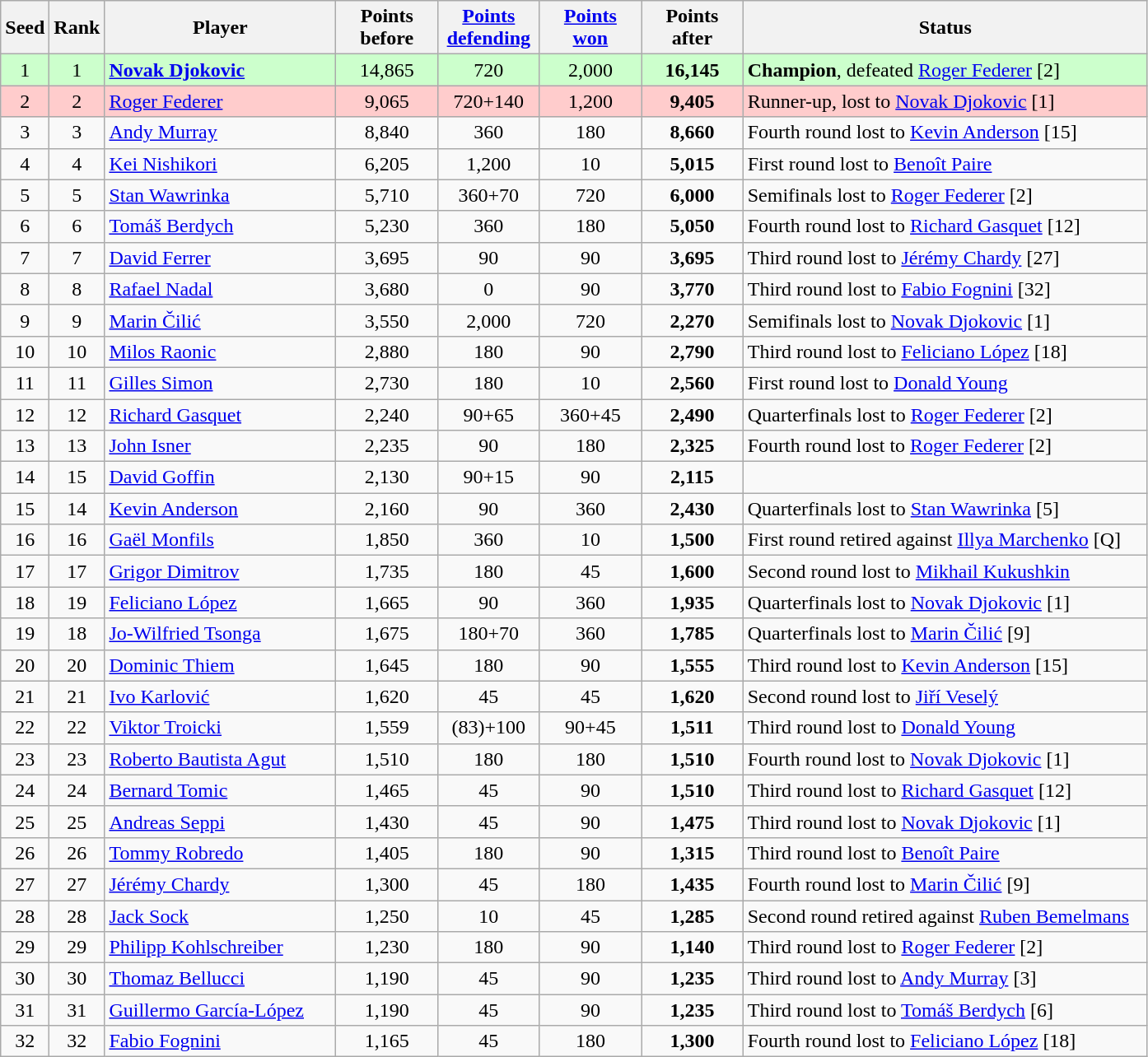<table class="wikitable sortable" style="text-align:left;">
<tr style="background:;">
<th style="width:30px;">Seed</th>
<th style="width:30px;">Rank</th>
<th style="width:180px;">Player</th>
<th style="width:75px;">Points<br> before</th>
<th style="width:75px; text-align:center;"><strong><a href='#'>Points<br> defending</a></strong></th>
<th style="width:75px;"><a href='#'>Points<br> won</a></th>
<th style="width:75px;">Points<br> after</th>
<th style="width:320px;">Status</th>
</tr>
<tr style="background:#cfc;">
<td style="text-align:center;">1</td>
<td style="text-align:center;">1</td>
<td><strong> <a href='#'>Novak Djokovic</a></strong></td>
<td style="text-align:center;">14,865</td>
<td style="text-align:center;">720</td>
<td style="text-align:center;">2,000</td>
<td style="text-align:center;"><strong>16,145</strong></td>
<td><strong>Champion</strong>, defeated  <a href='#'>Roger Federer</a> [2]</td>
</tr>
<tr style="background:#fcc;">
<td style="text-align:center;">2</td>
<td style="text-align:center;">2</td>
<td> <a href='#'>Roger Federer</a></td>
<td style="text-align:center;">9,065</td>
<td style="text-align:center;">720+140</td>
<td style="text-align:center;">1,200</td>
<td style="text-align:center;"><strong>9,405</strong></td>
<td>Runner-up, lost to  <a href='#'>Novak Djokovic</a> [1]</td>
</tr>
<tr>
<td style="text-align:center;">3</td>
<td style="text-align:center;">3</td>
<td> <a href='#'>Andy Murray</a></td>
<td style="text-align:center;">8,840</td>
<td style="text-align:center;">360</td>
<td style="text-align:center;">180</td>
<td style="text-align:center;"><strong>8,660</strong></td>
<td>Fourth round lost to  <a href='#'>Kevin Anderson</a> [15]</td>
</tr>
<tr>
<td style="text-align:center;">4</td>
<td style="text-align:center;">4</td>
<td> <a href='#'>Kei Nishikori</a></td>
<td style="text-align:center;">6,205</td>
<td style="text-align:center;">1,200</td>
<td style="text-align:center;">10</td>
<td style="text-align:center;"><strong>5,015</strong></td>
<td>First round lost to  <a href='#'>Benoît Paire</a></td>
</tr>
<tr>
<td style="text-align:center;">5</td>
<td style="text-align:center;">5</td>
<td> <a href='#'>Stan Wawrinka</a></td>
<td style="text-align:center;">5,710</td>
<td style="text-align:center;">360+70</td>
<td style="text-align:center;">720</td>
<td style="text-align:center;"><strong>6,000</strong></td>
<td>Semifinals lost to  <a href='#'>Roger Federer</a> [2]</td>
</tr>
<tr>
<td style="text-align:center;">6</td>
<td style="text-align:center;">6</td>
<td> <a href='#'>Tomáš Berdych</a></td>
<td style="text-align:center;">5,230</td>
<td style="text-align:center;">360</td>
<td style="text-align:center;">180</td>
<td style="text-align:center;"><strong>5,050</strong></td>
<td>Fourth round lost to  <a href='#'>Richard Gasquet</a> [12]</td>
</tr>
<tr>
<td style="text-align:center;">7</td>
<td style="text-align:center;">7</td>
<td> <a href='#'>David Ferrer</a></td>
<td style="text-align:center;">3,695</td>
<td style="text-align:center;">90</td>
<td style="text-align:center;">90</td>
<td style="text-align:center;"><strong>3,695</strong></td>
<td>Third round lost to  <a href='#'>Jérémy Chardy</a> [27]</td>
</tr>
<tr>
<td style="text-align:center;">8</td>
<td style="text-align:center;">8</td>
<td> <a href='#'>Rafael Nadal</a></td>
<td style="text-align:center;">3,680</td>
<td style="text-align:center;">0</td>
<td style="text-align:center;">90</td>
<td style="text-align:center;"><strong>3,770</strong></td>
<td>Third round lost to  <a href='#'>Fabio Fognini</a> [32]</td>
</tr>
<tr>
<td style="text-align:center;">9</td>
<td style="text-align:center;">9</td>
<td> <a href='#'>Marin Čilić</a></td>
<td style="text-align:center;">3,550</td>
<td style="text-align:center;">2,000</td>
<td style="text-align:center;">720</td>
<td style="text-align:center;"><strong>2,270</strong></td>
<td>Semifinals lost to  <a href='#'>Novak Djokovic</a> [1]</td>
</tr>
<tr>
<td style="text-align:center;">10</td>
<td style="text-align:center;">10</td>
<td> <a href='#'>Milos Raonic</a></td>
<td style="text-align:center;">2,880</td>
<td style="text-align:center;">180</td>
<td style="text-align:center;">90</td>
<td style="text-align:center;"><strong>2,790</strong></td>
<td>Third round lost to  <a href='#'>Feliciano López</a> [18]</td>
</tr>
<tr>
<td style="text-align:center;">11</td>
<td style="text-align:center;">11</td>
<td> <a href='#'>Gilles Simon</a></td>
<td style="text-align:center;">2,730</td>
<td style="text-align:center;">180</td>
<td style="text-align:center;">10</td>
<td style="text-align:center;"><strong>2,560</strong></td>
<td>First round lost to  <a href='#'>Donald Young</a></td>
</tr>
<tr>
<td style="text-align:center;">12</td>
<td style="text-align:center;">12</td>
<td> <a href='#'>Richard Gasquet</a></td>
<td style="text-align:center;">2,240</td>
<td style="text-align:center;">90+65</td>
<td style="text-align:center;">360+45</td>
<td style="text-align:center;"><strong>2,490</strong></td>
<td>Quarterfinals lost to  <a href='#'>Roger Federer</a> [2]</td>
</tr>
<tr>
<td style="text-align:center;">13</td>
<td style="text-align:center;">13</td>
<td> <a href='#'>John Isner</a></td>
<td style="text-align:center;">2,235</td>
<td style="text-align:center;">90</td>
<td style="text-align:center;">180</td>
<td style="text-align:center;"><strong>2,325</strong></td>
<td>Fourth round lost to  <a href='#'>Roger Federer</a> [2]</td>
</tr>
<tr>
<td style="text-align:center;">14</td>
<td style="text-align:center;">15</td>
<td> <a href='#'>David Goffin</a></td>
<td style="text-align:center;">2,130</td>
<td style="text-align:center;">90+15</td>
<td style="text-align:center;">90</td>
<td style="text-align:center;"><strong>2,115</strong></td>
<td></td>
</tr>
<tr>
<td style="text-align:center;">15</td>
<td style="text-align:center;">14</td>
<td> <a href='#'>Kevin Anderson</a></td>
<td style="text-align:center;">2,160</td>
<td style="text-align:center;">90</td>
<td style="text-align:center;">360</td>
<td style="text-align:center;"><strong>2,430</strong></td>
<td>Quarterfinals lost to  <a href='#'>Stan Wawrinka</a> [5]</td>
</tr>
<tr>
<td style="text-align:center;">16</td>
<td style="text-align:center;">16</td>
<td> <a href='#'>Gaël Monfils</a></td>
<td style="text-align:center;">1,850</td>
<td style="text-align:center;">360</td>
<td style="text-align:center;">10</td>
<td style="text-align:center;"><strong>1,500</strong></td>
<td>First round retired against  <a href='#'>Illya Marchenko</a> [Q]</td>
</tr>
<tr>
<td style="text-align:center;">17</td>
<td style="text-align:center;">17</td>
<td> <a href='#'>Grigor Dimitrov</a></td>
<td style="text-align:center;">1,735</td>
<td style="text-align:center;">180</td>
<td style="text-align:center;">45</td>
<td style="text-align:center;"><strong>1,600</strong></td>
<td>Second round lost to  <a href='#'>Mikhail Kukushkin</a></td>
</tr>
<tr>
<td style="text-align:center;">18</td>
<td style="text-align:center;">19</td>
<td> <a href='#'>Feliciano López</a></td>
<td style="text-align:center;">1,665</td>
<td style="text-align:center;">90</td>
<td style="text-align:center;">360</td>
<td style="text-align:center;"><strong>1,935</strong></td>
<td>Quarterfinals lost to  <a href='#'>Novak Djokovic</a> [1]</td>
</tr>
<tr>
<td style="text-align:center;">19</td>
<td style="text-align:center;">18</td>
<td> <a href='#'>Jo-Wilfried Tsonga</a></td>
<td style="text-align:center;">1,675</td>
<td style="text-align:center;">180+70</td>
<td style="text-align:center;">360</td>
<td style="text-align:center;"><strong>1,785</strong></td>
<td>Quarterfinals lost to  <a href='#'>Marin Čilić</a> [9]</td>
</tr>
<tr>
<td style="text-align:center;">20</td>
<td style="text-align:center;">20</td>
<td> <a href='#'>Dominic Thiem</a></td>
<td style="text-align:center;">1,645</td>
<td style="text-align:center;">180</td>
<td style="text-align:center;">90</td>
<td style="text-align:center;"><strong>1,555</strong></td>
<td>Third round lost to  <a href='#'>Kevin Anderson</a> [15]</td>
</tr>
<tr>
<td style="text-align:center;">21</td>
<td style="text-align:center;">21</td>
<td> <a href='#'>Ivo Karlović</a></td>
<td style="text-align:center;">1,620</td>
<td style="text-align:center;">45</td>
<td style="text-align:center;">45</td>
<td style="text-align:center;"><strong>1,620</strong></td>
<td>Second round lost to  <a href='#'>Jiří Veselý</a></td>
</tr>
<tr>
<td style="text-align:center;">22</td>
<td style="text-align:center;">22</td>
<td> <a href='#'>Viktor Troicki</a></td>
<td style="text-align:center;">1,559</td>
<td style="text-align:center;">(83)+100</td>
<td style="text-align:center;">90+45</td>
<td style="text-align:center;"><strong>1,511</strong></td>
<td>Third round lost to  <a href='#'>Donald Young</a></td>
</tr>
<tr>
<td style="text-align:center;">23</td>
<td style="text-align:center;">23</td>
<td> <a href='#'>Roberto Bautista Agut</a></td>
<td style="text-align:center;">1,510</td>
<td style="text-align:center;">180</td>
<td style="text-align:center;">180</td>
<td style="text-align:center;"><strong>1,510</strong></td>
<td>Fourth round lost to  <a href='#'>Novak Djokovic</a> [1]</td>
</tr>
<tr>
<td style="text-align:center;">24</td>
<td style="text-align:center;">24</td>
<td> <a href='#'>Bernard Tomic</a></td>
<td style="text-align:center;">1,465</td>
<td style="text-align:center;">45</td>
<td style="text-align:center;">90</td>
<td style="text-align:center;"><strong>1,510</strong></td>
<td>Third round lost to  <a href='#'>Richard Gasquet</a> [12]</td>
</tr>
<tr>
<td style="text-align:center;">25</td>
<td style="text-align:center;">25</td>
<td> <a href='#'>Andreas Seppi</a></td>
<td style="text-align:center;">1,430</td>
<td style="text-align:center;">45</td>
<td style="text-align:center;">90</td>
<td style="text-align:center;"><strong>1,475</strong></td>
<td>Third round lost to  <a href='#'>Novak Djokovic</a> [1]</td>
</tr>
<tr>
<td style="text-align:center;">26</td>
<td style="text-align:center;">26</td>
<td> <a href='#'>Tommy Robredo</a></td>
<td style="text-align:center;">1,405</td>
<td style="text-align:center;">180</td>
<td style="text-align:center;">90</td>
<td style="text-align:center;"><strong>1,315</strong></td>
<td>Third round lost to  <a href='#'>Benoît Paire</a></td>
</tr>
<tr>
<td style="text-align:center;">27</td>
<td style="text-align:center;">27</td>
<td> <a href='#'>Jérémy Chardy</a></td>
<td style="text-align:center;">1,300</td>
<td style="text-align:center;">45</td>
<td style="text-align:center;">180</td>
<td style="text-align:center;"><strong>1,435</strong></td>
<td>Fourth round lost to  <a href='#'>Marin Čilić</a> [9]</td>
</tr>
<tr>
<td style="text-align:center;">28</td>
<td style="text-align:center;">28</td>
<td> <a href='#'>Jack Sock</a></td>
<td style="text-align:center;">1,250</td>
<td style="text-align:center;">10</td>
<td style="text-align:center;">45</td>
<td style="text-align:center;"><strong>1,285</strong></td>
<td>Second round retired against  <a href='#'>Ruben Bemelmans</a></td>
</tr>
<tr>
<td style="text-align:center;">29</td>
<td style="text-align:center;">29</td>
<td> <a href='#'>Philipp Kohlschreiber</a></td>
<td style="text-align:center;">1,230</td>
<td style="text-align:center;">180</td>
<td style="text-align:center;">90</td>
<td style="text-align:center;"><strong>1,140</strong></td>
<td>Third round lost to  <a href='#'>Roger Federer</a> [2]</td>
</tr>
<tr>
<td style="text-align:center;">30</td>
<td style="text-align:center;">30</td>
<td> <a href='#'>Thomaz Bellucci</a></td>
<td style="text-align:center;">1,190</td>
<td style="text-align:center;">45</td>
<td style="text-align:center;">90</td>
<td style="text-align:center;"><strong>1,235</strong></td>
<td>Third round lost to  <a href='#'>Andy Murray</a> [3]</td>
</tr>
<tr>
<td style="text-align:center;">31</td>
<td style="text-align:center;">31</td>
<td> <a href='#'>Guillermo García-López</a></td>
<td style="text-align:center;">1,190</td>
<td style="text-align:center;">45</td>
<td style="text-align:center;">90</td>
<td style="text-align:center;"><strong>1,235</strong></td>
<td>Third round lost to  <a href='#'>Tomáš Berdych</a> [6]</td>
</tr>
<tr>
<td style="text-align:center;">32</td>
<td style="text-align:center;">32</td>
<td> <a href='#'>Fabio Fognini</a></td>
<td style="text-align:center;">1,165</td>
<td style="text-align:center;">45</td>
<td style="text-align:center;">180</td>
<td style="text-align:center;"><strong>1,300</strong></td>
<td>Fourth round lost to  <a href='#'>Feliciano López</a> [18]</td>
</tr>
</table>
